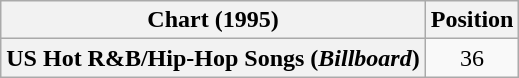<table class="wikitable sortable plainrowheaders" style="text-align:center">
<tr>
<th scope="col">Chart (1995)</th>
<th scope="col">Position</th>
</tr>
<tr>
<th scope="row">US Hot R&B/Hip-Hop Songs (<em>Billboard</em>)</th>
<td>36</td>
</tr>
</table>
